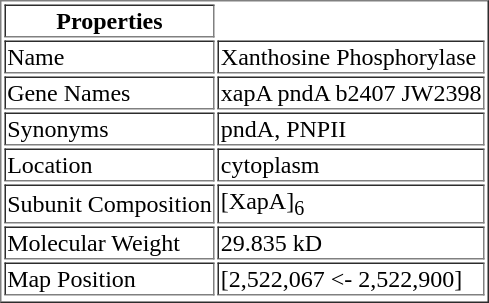<table style="float:right;" border="1">
<tr>
<th>Properties</th>
</tr>
<tr>
<td>Name</td>
<td>Xanthosine Phosphorylase</td>
</tr>
<tr>
<td>Gene Names</td>
<td>xapA pndA b2407 JW2398</td>
</tr>
<tr>
<td>Synonyms</td>
<td>pndA, PNPII</td>
</tr>
<tr>
<td>Location</td>
<td>cytoplasm</td>
</tr>
<tr>
<td>Subunit Composition</td>
<td>[XapA]<sub>6</sub></td>
</tr>
<tr>
<td>Molecular Weight</td>
<td>29.835 kD</td>
</tr>
<tr>
<td>Map Position</td>
<td>[2,522,067 <- 2,522,900]</td>
</tr>
<tr>
</tr>
</table>
